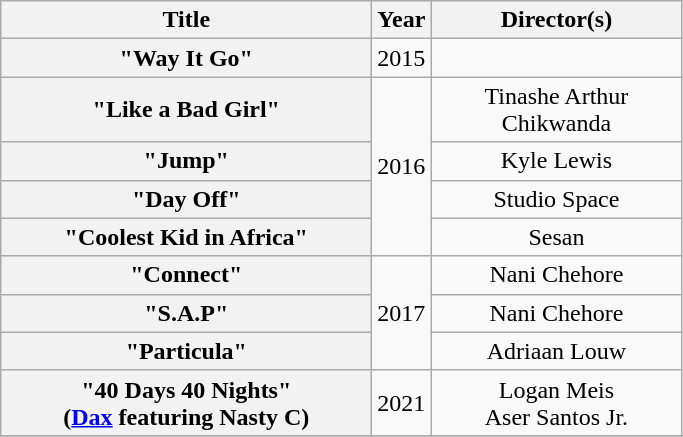<table class="wikitable plainrowheaders" style="text-align:center;">
<tr>
<th scope="col" style="width:15em;">Title</th>
<th scope="col" style="width:2em;">Year</th>
<th scope="col" style="width:10em;">Director(s)</th>
</tr>
<tr>
<th scope="row">"Way It Go"<br></th>
<td>2015</td>
<td></td>
</tr>
<tr>
<th scope="row">"Like a Bad Girl"<br></th>
<td rowspan="4">2016</td>
<td>Tinashe Arthur Chikwanda</td>
</tr>
<tr>
<th scope="row">"Jump"<br></th>
<td>Kyle Lewis</td>
</tr>
<tr>
<th scope="row">"Day Off"<br></th>
<td>Studio Space</td>
</tr>
<tr>
<th scope="row">"Coolest Kid in Africa"<br></th>
<td>Sesan</td>
</tr>
<tr>
<th scope="row">"Connect"<br></th>
<td rowspan="3">2017</td>
<td>Nani Chehore</td>
</tr>
<tr>
<th scope="row">"S.A.P"<br></th>
<td>Nani Chehore</td>
</tr>
<tr>
<th scope="row">"Particula"<br></th>
<td>Adriaan Louw</td>
</tr>
<tr>
<th scope="row">"40 Days 40 Nights"<br>(<a href='#'>Dax</a> featuring Nasty C)</th>
<td>2021</td>
<td>Logan Meis<br>Aser Santos Jr.</td>
</tr>
<tr>
</tr>
</table>
